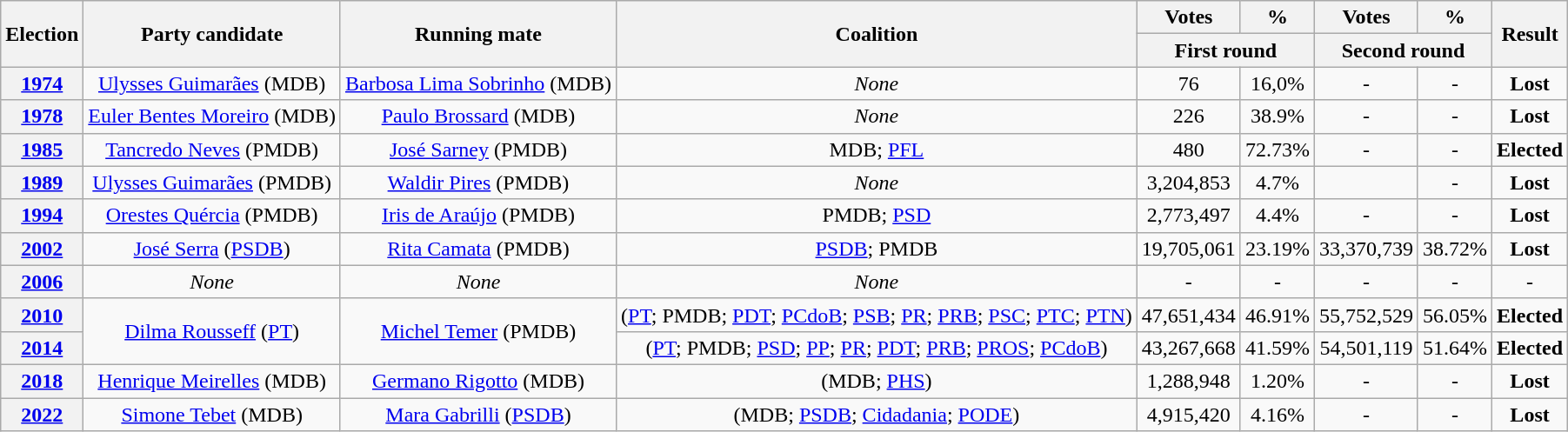<table class="wikitable" style="text-align:center">
<tr>
<th rowspan="2">Election</th>
<th rowspan="2">Party candidate</th>
<th rowspan="2"><strong>Running mate</strong></th>
<th rowspan="2">Coalition</th>
<th><strong>Votes</strong></th>
<th><strong>%</strong></th>
<th><strong>Votes</strong></th>
<th><strong>%</strong></th>
<th rowspan="2"><strong>Result</strong></th>
</tr>
<tr>
<th colspan="2"><strong>First round</strong></th>
<th colspan="2"><strong>Second round</strong></th>
</tr>
<tr>
<th><a href='#'>1974</a></th>
<td><a href='#'>Ulysses Guimarães</a> (MDB)</td>
<td><a href='#'>Barbosa Lima Sobrinho</a> (MDB)</td>
<td><em>None</em></td>
<td>76</td>
<td>16,0%</td>
<td>-</td>
<td>-</td>
<td><strong>Lost</strong> </td>
</tr>
<tr>
<th><a href='#'>1978</a></th>
<td><a href='#'>Euler Bentes Moreiro</a> (MDB)</td>
<td><a href='#'>Paulo Brossard</a> (MDB)</td>
<td><em>None</em></td>
<td>226</td>
<td>38.9%</td>
<td>-</td>
<td>-</td>
<td><strong>Lost</strong> </td>
</tr>
<tr>
<th><a href='#'>1985</a></th>
<td><a href='#'>Tancredo Neves</a> (PMDB)</td>
<td><a href='#'>José Sarney</a> (PMDB)</td>
<td>MDB; <a href='#'>PFL</a></td>
<td>480</td>
<td>72.73%</td>
<td>-</td>
<td>-</td>
<td><strong>Elected</strong> </td>
</tr>
<tr>
<th><a href='#'>1989</a></th>
<td><a href='#'>Ulysses Guimarães</a> (PMDB)</td>
<td><a href='#'>Waldir Pires</a> (PMDB)</td>
<td><em>None</em></td>
<td>3,204,853</td>
<td>4.7%</td>
<td></td>
<td>-</td>
<td><strong>Lost</strong> </td>
</tr>
<tr>
<th><a href='#'>1994</a></th>
<td><a href='#'>Orestes Quércia</a> (PMDB)</td>
<td><a href='#'>Iris de Araújo</a> (PMDB)</td>
<td>PMDB; <a href='#'>PSD</a></td>
<td>2,773,497</td>
<td>4.4%</td>
<td>-</td>
<td>-</td>
<td><strong>Lost</strong> </td>
</tr>
<tr>
<th><a href='#'>2002</a></th>
<td><a href='#'>José Serra</a> (<a href='#'>PSDB</a>)</td>
<td><a href='#'>Rita Camata</a> (PMDB)</td>
<td><a href='#'>PSDB</a>; PMDB</td>
<td>19,705,061</td>
<td>23.19%</td>
<td>33,370,739</td>
<td>38.72%</td>
<td><strong>Lost</strong> </td>
</tr>
<tr>
<th><a href='#'>2006</a></th>
<td><em>None</em></td>
<td><em>None</em></td>
<td><em>None</em></td>
<td>-</td>
<td>-</td>
<td>-</td>
<td>-</td>
<td>-</td>
</tr>
<tr>
<th><a href='#'>2010</a></th>
<td rowspan="2"><a href='#'>Dilma Rousseff</a> (<a href='#'>PT</a>)</td>
<td rowspan="2"><a href='#'>Michel Temer</a> (PMDB)</td>
<td>(<a href='#'>PT</a>; PMDB; <a href='#'>PDT</a>; <a href='#'>PCdoB</a>; <a href='#'>PSB</a>; <a href='#'>PR</a>; <a href='#'>PRB</a>; <a href='#'>PSC</a>; <a href='#'>PTC</a>; <a href='#'>PTN</a>)</td>
<td>47,651,434</td>
<td>46.91%</td>
<td>55,752,529</td>
<td>56.05%</td>
<td><strong>Elected</strong> </td>
</tr>
<tr>
<th><a href='#'>2014</a></th>
<td>(<a href='#'>PT</a>; PMDB; <a href='#'>PSD</a>; <a href='#'>PP</a>; <a href='#'>PR</a>; <a href='#'>PDT</a>; <a href='#'>PRB</a>; <a href='#'>PROS</a>; <a href='#'>PCdoB</a>)</td>
<td>43,267,668</td>
<td>41.59%</td>
<td>54,501,119</td>
<td>51.64%</td>
<td><strong>Elected</strong> </td>
</tr>
<tr>
<th><a href='#'>2018</a></th>
<td><a href='#'>Henrique Meirelles</a> (MDB)</td>
<td><a href='#'>Germano Rigotto</a> (MDB)</td>
<td>(MDB; <a href='#'>PHS</a>)</td>
<td>1,288,948</td>
<td>1.20%</td>
<td>-</td>
<td>-</td>
<td><strong>Lost</strong> </td>
</tr>
<tr>
<th><a href='#'>2022</a></th>
<td><a href='#'>Simone Tebet</a> (MDB)</td>
<td><a href='#'>Mara Gabrilli</a> (<a href='#'>PSDB</a>)</td>
<td>(MDB; <a href='#'>PSDB</a>; <a href='#'>Cidadania</a>; <a href='#'>PODE</a>)</td>
<td>4,915,420</td>
<td>4.16%</td>
<td>-</td>
<td>-</td>
<td><strong>Lost</strong> </td>
</tr>
</table>
